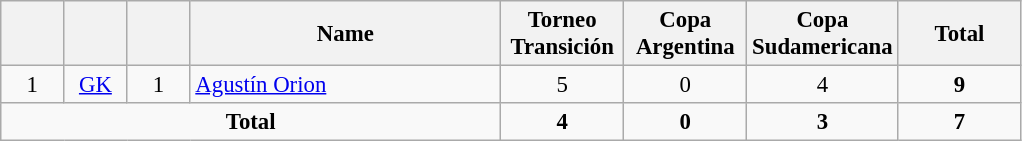<table class="wikitable sortable" style="font-size: 95%; text-align: center;">
<tr>
<th width=35></th>
<th width=35></th>
<th width=35></th>
<th width=200>Name</th>
<th width=75>Torneo Transición</th>
<th width= 75>Copa Argentina</th>
<th width= 75>Copa Sudamericana</th>
<th width= 75>Total</th>
</tr>
<tr>
<td>1</td>
<td><a href='#'>GK</a></td>
<td>1</td>
<td align=left> <a href='#'>Agustín Orion</a></td>
<td>5</td>
<td>0</td>
<td>4</td>
<td><strong>9</strong></td>
</tr>
<tr>
<td colspan=4><strong>Total</strong></td>
<td><strong>4</strong></td>
<td><strong>0</strong></td>
<td><strong>3</strong></td>
<td><strong>7</strong></td>
</tr>
</table>
